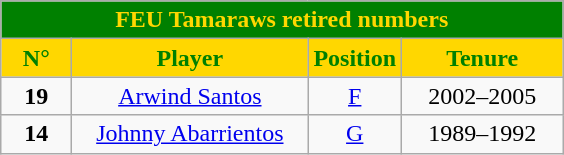<table class="wikitable sortable" style="text-align:center">
<tr>
<td colspan="4" style= "background: green; color: gold"><strong>FEU Tamaraws retired numbers</strong></td>
</tr>
<tr>
<th style="width:40px; background:gold; color:green;">N°</th>
<th style="width:150px; background:gold; color:green;">Player</th>
<th style="width:40px; background:gold; color:green;">Position</th>
<th style="width:100px; background:gold; color:green;">Tenure</th>
</tr>
<tr>
<td><strong>19</strong></td>
<td><a href='#'>Arwind Santos</a></td>
<td><a href='#'>F</a></td>
<td>2002–2005</td>
</tr>
<tr>
<td><strong>14</strong></td>
<td><a href='#'>Johnny Abarrientos</a></td>
<td><a href='#'>G</a></td>
<td>1989–1992</td>
</tr>
</table>
